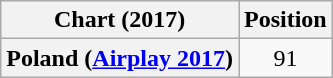<table class="wikitable plainrowheaders" style="text-align:center">
<tr>
<th scope="col">Chart (2017)</th>
<th scope="col">Position</th>
</tr>
<tr>
<th scope="row">Poland (<a href='#'>Airplay 2017</a>)</th>
<td>91</td>
</tr>
</table>
